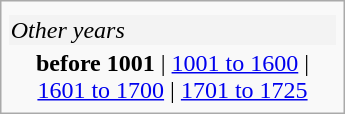<table class="infobox" width=230>
<tr>
<td></td>
</tr>
<tr style="background-color:#f3f3f3">
<td><em>Other years</em></td>
</tr>
<tr>
<td align="center"><strong>before 1001</strong> | <a href='#'>1001 to 1600</a> | <a href='#'>1601 to 1700</a> | <a href='#'>1701 to 1725</a></td>
</tr>
</table>
